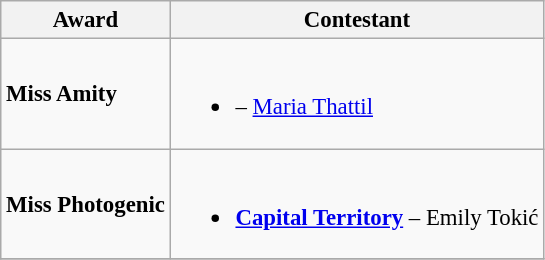<table class="wikitable unsortable" style="font-size:95%;">
<tr>
<th>Award</th>
<th>Contestant</th>
</tr>
<tr>
<td><strong>Miss Amity</strong></td>
<td><br><ul><li><strong></strong> – <a href='#'>Maria Thattil</a></li></ul></td>
</tr>
<tr>
<td><strong>Miss Photogenic</strong></td>
<td><br><ul><li><strong> <a href='#'>Capital Territory</a></strong> – Emily Tokić</li></ul></td>
</tr>
<tr>
</tr>
</table>
